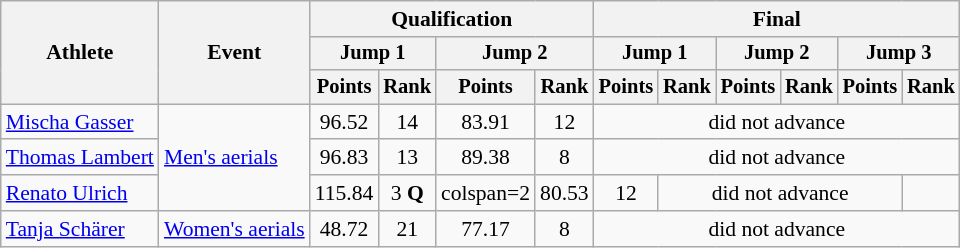<table class="wikitable" style="font-size:90%">
<tr>
<th rowspan="3">Athlete</th>
<th rowspan="3">Event</th>
<th colspan="4">Qualification</th>
<th colspan="6">Final</th>
</tr>
<tr style="font-size:95%">
<th colspan=2>Jump 1</th>
<th colspan=2>Jump 2</th>
<th colspan=2>Jump 1</th>
<th colspan=2>Jump 2</th>
<th colspan=2>Jump 3</th>
</tr>
<tr style="font-size:95%">
<th>Points</th>
<th>Rank</th>
<th>Points</th>
<th>Rank</th>
<th>Points</th>
<th>Rank</th>
<th>Points</th>
<th>Rank</th>
<th>Points</th>
<th>Rank</th>
</tr>
<tr align=center>
<td align=left><a href='#'>Mischa Gasser</a></td>
<td align=left rowspan=3><a href='#'>Men's aerials</a></td>
<td>96.52</td>
<td>14</td>
<td>83.91</td>
<td>12</td>
<td colspan=6>did not advance</td>
</tr>
<tr align=center>
<td align=left><a href='#'>Thomas Lambert</a></td>
<td>96.83</td>
<td>13</td>
<td>89.38</td>
<td>8</td>
<td colspan=6>did not advance</td>
</tr>
<tr align=center>
<td align=left><a href='#'>Renato Ulrich</a></td>
<td>115.84</td>
<td>3 <strong>Q</strong></td>
<td>colspan=2 </td>
<td>80.53</td>
<td>12</td>
<td colspan=4>did not advance</td>
</tr>
<tr align=center>
<td align=left><a href='#'>Tanja Schärer</a></td>
<td align=left><a href='#'>Women's aerials</a></td>
<td>48.72</td>
<td>21</td>
<td>77.17</td>
<td>8</td>
<td colspan=6>did not advance</td>
</tr>
</table>
